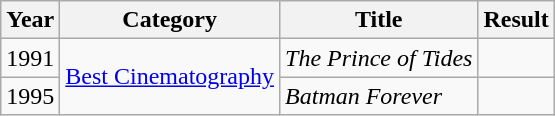<table class="wikitable">
<tr>
<th>Year</th>
<th>Category</th>
<th>Title</th>
<th>Result</th>
</tr>
<tr>
<td>1991</td>
<td rowspan=2><a href='#'>Best Cinematography</a></td>
<td><em>The Prince of Tides</em></td>
<td></td>
</tr>
<tr>
<td>1995</td>
<td><em>Batman Forever</em></td>
<td></td>
</tr>
</table>
